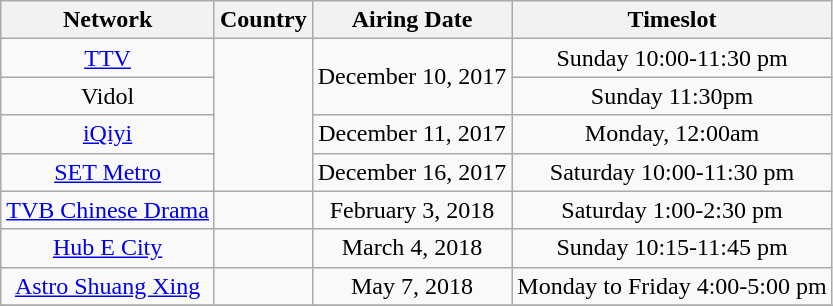<table class="wikitable"  style="text-align:center">
<tr>
<th>Network</th>
<th>Country</th>
<th>Airing Date</th>
<th>Timeslot</th>
</tr>
<tr>
<td><a href='#'>TTV</a></td>
<td rowspan=4></td>
<td rowspan=2>December 10, 2017</td>
<td>Sunday 10:00-11:30 pm</td>
</tr>
<tr>
<td>Vidol</td>
<td>Sunday 11:30pm</td>
</tr>
<tr>
<td><a href='#'>iQiyi</a></td>
<td>December 11, 2017</td>
<td>Monday, 12:00am</td>
</tr>
<tr>
<td><a href='#'>SET Metro</a></td>
<td>December 16, 2017</td>
<td>Saturday 10:00-11:30 pm</td>
</tr>
<tr>
<td><a href='#'>TVB Chinese Drama</a></td>
<td></td>
<td>February 3, 2018</td>
<td>Saturday 1:00-2:30 pm</td>
</tr>
<tr>
<td><a href='#'>Hub E City</a></td>
<td></td>
<td>March 4, 2018</td>
<td>Sunday 10:15-11:45 pm</td>
</tr>
<tr>
<td><a href='#'>Astro Shuang Xing</a></td>
<td></td>
<td>May 7, 2018</td>
<td>Monday to Friday 4:00-5:00 pm</td>
</tr>
<tr>
</tr>
</table>
